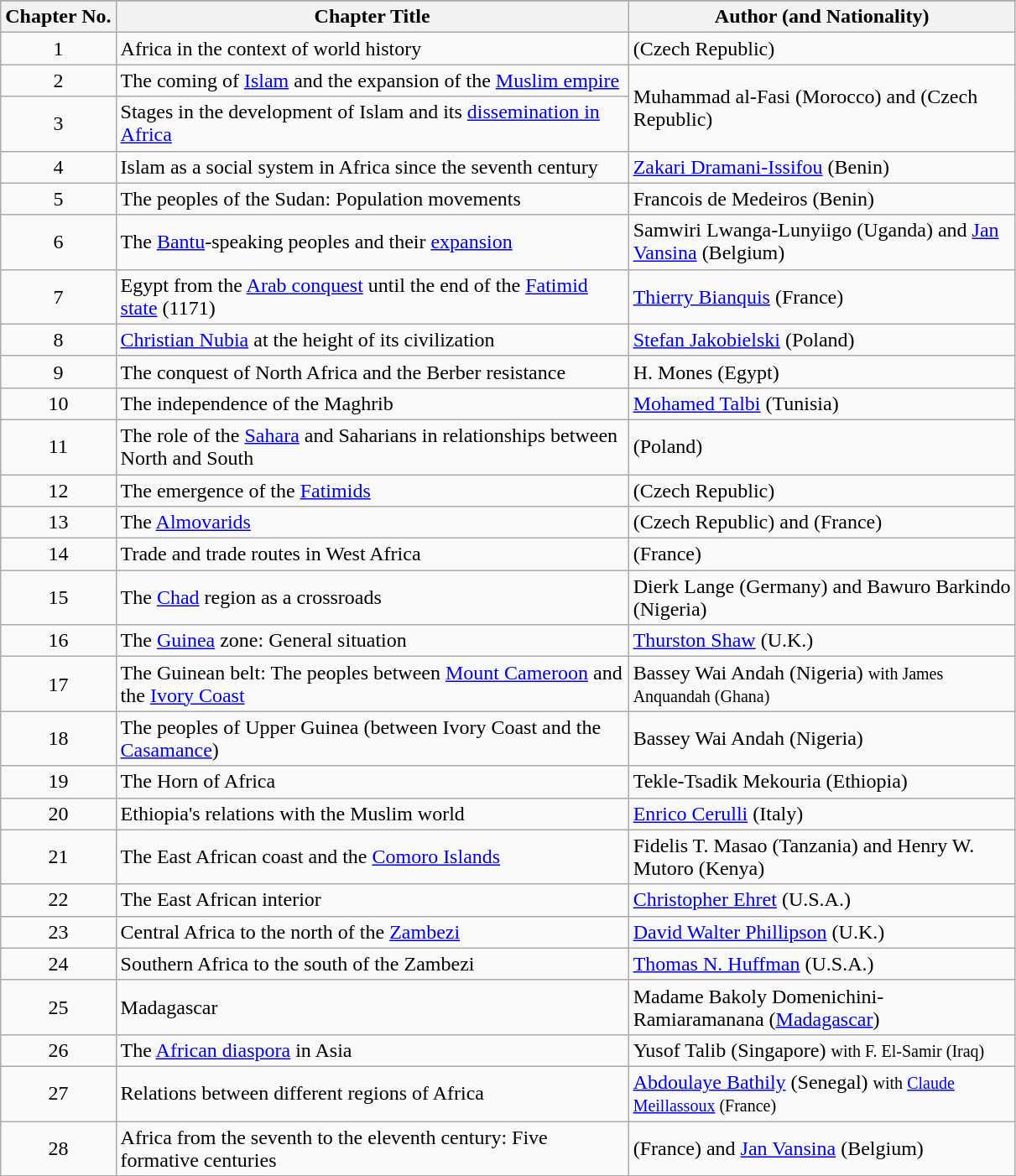<table class="wikitable mw-collapsible mw-collapsed">
<tr style="background:#cccccc">
</tr>
<tr>
<th>Chapter No.</th>
<th width=400>Chapter Title</th>
<th width=300>Author (and Nationality)</th>
</tr>
<tr>
<td align=center>1</td>
<td>Africa in the context of world history</td>
<td> (Czech Republic)</td>
</tr>
<tr>
<td align=center>2</td>
<td>The coming of <a href='#'>Islam</a> and the expansion of the <a href='#'>Muslim empire</a></td>
<td rowspan=2>Muhammad al-Fasi (Morocco) and  (Czech Republic)</td>
</tr>
<tr>
<td align=center>3</td>
<td>Stages in the development of Islam and its <a href='#'>dissemination in Africa</a></td>
</tr>
<tr>
<td align=center>4</td>
<td>Islam as a social system in Africa since the seventh century</td>
<td><a href='#'>Zakari Dramani-Issifou</a> (Benin)</td>
</tr>
<tr>
<td align=center>5</td>
<td>The peoples of the Sudan: Population movements</td>
<td>Francois de Medeiros (Benin)</td>
</tr>
<tr>
<td align=center>6</td>
<td>The <a href='#'>Bantu</a>-speaking peoples and their <a href='#'>expansion</a></td>
<td>Samwiri Lwanga-Lunyiigo (Uganda) and <a href='#'>Jan Vansina</a> (Belgium)</td>
</tr>
<tr>
<td align=center>7</td>
<td>Egypt from the <a href='#'>Arab conquest</a> until the end of the <a href='#'>Fatimid state</a> (1171)</td>
<td><a href='#'>Thierry Bianquis</a> (France)</td>
</tr>
<tr>
<td align=center>8</td>
<td><a href='#'>Christian Nubia</a> at the height of its civilization</td>
<td><a href='#'>Stefan Jakobielski</a> (Poland)</td>
</tr>
<tr>
<td align=center>9</td>
<td>The conquest of North Africa and the Berber resistance</td>
<td>H. Mones (Egypt)</td>
</tr>
<tr>
<td align=center>10</td>
<td>The independence of the Maghrib</td>
<td><a href='#'>Mohamed Talbi</a> (Tunisia)</td>
</tr>
<tr>
<td align=center>11</td>
<td>The role of the <a href='#'>Sahara</a> and Saharians in relationships between North and South</td>
<td> (Poland)</td>
</tr>
<tr>
<td align=center>12</td>
<td>The emergence of the <a href='#'>Fatimids</a></td>
<td> (Czech Republic)</td>
</tr>
<tr>
<td align=center>13</td>
<td>The <a href='#'>Almovarids</a></td>
<td> (Czech Republic) and  (France)</td>
</tr>
<tr>
<td align=center>14</td>
<td>Trade and trade routes in West Africa</td>
<td> (France)</td>
</tr>
<tr>
<td align=center>15</td>
<td>The <a href='#'>Chad</a> region as a crossroads</td>
<td>Dierk Lange (Germany) and Bawuro Barkindo (Nigeria)</td>
</tr>
<tr>
<td align=center>16</td>
<td>The <a href='#'>Guinea</a> zone: General situation</td>
<td><a href='#'>Thurston Shaw</a> (U.K.)</td>
</tr>
<tr>
<td align=center>17</td>
<td>The Guinean belt: The peoples between <a href='#'>Mount Cameroon</a> and the <a href='#'>Ivory Coast</a></td>
<td>Bassey Wai Andah (Nigeria) <small>with James Anquandah (Ghana)</small></td>
</tr>
<tr>
<td align=center>18</td>
<td>The peoples of Upper Guinea (between Ivory Coast and the <a href='#'>Casamance</a>)</td>
<td>Bassey Wai Andah (Nigeria)</td>
</tr>
<tr>
<td align=center>19</td>
<td>The Horn of Africa</td>
<td>Tekle-Tsadik Mekouria (Ethiopia)</td>
</tr>
<tr>
<td align=center>20</td>
<td>Ethiopia's relations with the Muslim world</td>
<td><a href='#'>Enrico Cerulli</a> (Italy)</td>
</tr>
<tr>
<td align=center>21</td>
<td>The East African coast and the <a href='#'>Comoro Islands</a></td>
<td>Fidelis T. Masao (Tanzania) and Henry W. Mutoro (Kenya)</td>
</tr>
<tr>
<td align=center>22</td>
<td>The East African interior</td>
<td><a href='#'>Christopher Ehret</a> (U.S.A.)</td>
</tr>
<tr>
<td align=center>23</td>
<td>Central Africa to the north of the <a href='#'>Zambezi</a></td>
<td><a href='#'>David Walter Phillipson</a> (U.K.)</td>
</tr>
<tr>
<td align=center>24</td>
<td>Southern Africa to the south of the Zambezi</td>
<td><a href='#'>Thomas N. Huffman</a> (U.S.A.)</td>
</tr>
<tr>
<td align=center>25</td>
<td>Madagascar</td>
<td>Madame Bakoly Domenichini-Ramiaramanana (<a href='#'>Madagascar</a>)</td>
</tr>
<tr>
<td align=center>26</td>
<td>The <a href='#'>African diaspora</a> in Asia</td>
<td>Yusof Talib (Singapore) <small>with F. El-Samir (Iraq)</small></td>
</tr>
<tr>
<td align=center>27</td>
<td>Relations between different regions of Africa</td>
<td><a href='#'>Abdoulaye Bathily</a> (Senegal) <small>with <a href='#'>Claude Meillassoux</a> (France)</small></td>
</tr>
<tr>
<td align=center>28</td>
<td>Africa from the seventh to the eleventh century: Five formative centuries</td>
<td> (France) and <a href='#'>Jan Vansina</a> (Belgium)</td>
</tr>
<tr>
</tr>
</table>
